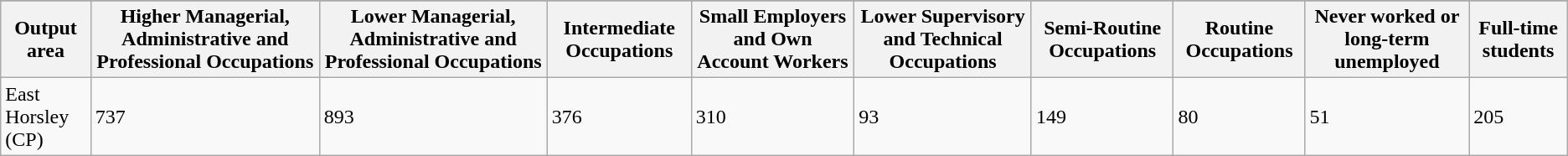<table class="wikitable">
<tr>
</tr>
<tr>
<th>Output area</th>
<th>Higher Managerial, Administrative and Professional Occupations</th>
<th>Lower Managerial, Administrative and Professional Occupations</th>
<th>Intermediate Occupations</th>
<th>Small Employers and Own Account Workers</th>
<th>Lower Supervisory and Technical Occupations</th>
<th>Semi-Routine Occupations</th>
<th>Routine Occupations</th>
<th>Never worked or long-term unemployed</th>
<th>Full-time students</th>
</tr>
<tr>
<td>East Horsley (CP)</td>
<td>737</td>
<td>893</td>
<td>376</td>
<td>310</td>
<td>93</td>
<td>149</td>
<td>80</td>
<td>51</td>
<td>205</td>
</tr>
</table>
